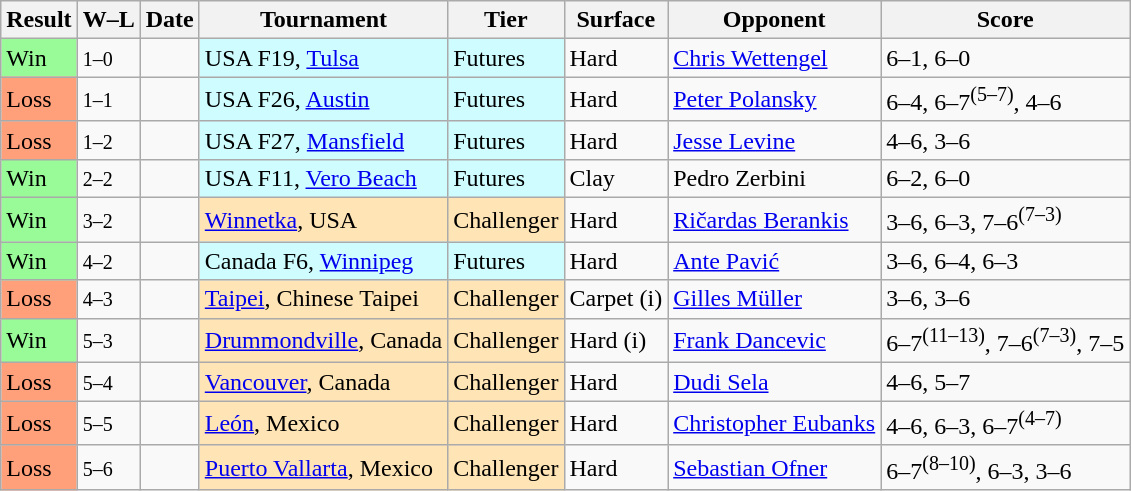<table class="sortable wikitable nowrap">
<tr>
<th>Result</th>
<th class="unsortable">W–L</th>
<th>Date</th>
<th>Tournament</th>
<th>Tier</th>
<th>Surface</th>
<th>Opponent</th>
<th class="unsortable">Score</th>
</tr>
<tr>
<td style="background:#98fb98">Win</td>
<td><small>1–0</small></td>
<td></td>
<td style="background:#cffcff;">USA F19, <a href='#'>Tulsa</a></td>
<td style="background:#cffcff;">Futures</td>
<td>Hard</td>
<td> <a href='#'>Chris Wettengel</a></td>
<td>6–1, 6–0</td>
</tr>
<tr>
<td style="background:#FFA07A">Loss</td>
<td><small>1–1</small></td>
<td></td>
<td style="background:#cffcff;">USA F26, <a href='#'>Austin</a></td>
<td style="background:#cffcff;">Futures</td>
<td>Hard</td>
<td> <a href='#'>Peter Polansky</a></td>
<td>6–4, 6–7<sup>(5–7)</sup>, 4–6</td>
</tr>
<tr>
<td style="background:#FFA07A">Loss</td>
<td><small>1–2</small></td>
<td></td>
<td style="background:#cffcff;">USA F27, <a href='#'>Mansfield</a></td>
<td style="background:#cffcff;">Futures</td>
<td>Hard</td>
<td> <a href='#'>Jesse Levine</a></td>
<td>4–6, 3–6</td>
</tr>
<tr>
<td style="background:#98fb98">Win</td>
<td><small>2–2</small></td>
<td></td>
<td style="background:#cffcff;">USA F11, <a href='#'>Vero Beach</a></td>
<td style="background:#cffcff;">Futures</td>
<td>Clay</td>
<td> Pedro Zerbini</td>
<td>6–2, 6–0</td>
</tr>
<tr>
<td style="background:#98fb98">Win</td>
<td><small>3–2</small></td>
<td><a href='#'></a></td>
<td style="background:moccasin;"><a href='#'>Winnetka</a>, USA</td>
<td style="background:moccasin;">Challenger</td>
<td>Hard</td>
<td> <a href='#'>Ričardas Berankis</a></td>
<td>3–6, 6–3, 7–6<sup>(7–3)</sup></td>
</tr>
<tr>
<td style="background:#98fb98">Win</td>
<td><small>4–2</small></td>
<td></td>
<td style="background:#cffcff;">Canada F6, <a href='#'>Winnipeg</a></td>
<td style="background:#cffcff;">Futures</td>
<td>Hard</td>
<td> <a href='#'>Ante Pavić</a></td>
<td>3–6, 6–4, 6–3</td>
</tr>
<tr>
<td style="background:#FFA07A">Loss</td>
<td><small>4–3</small></td>
<td><a href='#'></a></td>
<td style="background:moccasin;"><a href='#'>Taipei</a>, Chinese Taipei</td>
<td style="background:moccasin;">Challenger</td>
<td>Carpet (i)</td>
<td> <a href='#'>Gilles Müller</a></td>
<td>3–6, 3–6</td>
</tr>
<tr>
<td style="background:#98fb98">Win</td>
<td><small>5–3</small></td>
<td><a href='#'></a></td>
<td style="background:moccasin;"><a href='#'>Drummondville</a>, Canada</td>
<td style="background:moccasin;">Challenger</td>
<td>Hard (i)</td>
<td> <a href='#'>Frank Dancevic</a></td>
<td>6–7<sup>(11–13)</sup>, 7–6<sup>(7–3)</sup>, 7–5</td>
</tr>
<tr>
<td style="background:#FFA07A">Loss</td>
<td><small>5–4</small></td>
<td><a href='#'></a></td>
<td style="background:moccasin;"><a href='#'>Vancouver</a>, Canada</td>
<td style="background:moccasin;">Challenger</td>
<td>Hard</td>
<td> <a href='#'>Dudi Sela</a></td>
<td>4–6, 5–7</td>
</tr>
<tr>
<td style="background:#FFA07A">Loss</td>
<td><small>5–5</small></td>
<td><a href='#'></a></td>
<td style="background:moccasin;"><a href='#'>León</a>, Mexico</td>
<td style="background:moccasin;">Challenger</td>
<td>Hard</td>
<td> <a href='#'>Christopher Eubanks</a></td>
<td>4–6, 6–3, 6–7<sup>(4–7)</sup></td>
</tr>
<tr>
<td style="background:#FFA07A">Loss</td>
<td><small>5–6</small></td>
<td><a href='#'></a></td>
<td style="background:moccasin;"><a href='#'>Puerto Vallarta</a>, Mexico</td>
<td style="background:moccasin;">Challenger</td>
<td>Hard</td>
<td> <a href='#'>Sebastian Ofner</a></td>
<td>6–7<sup>(8–10)</sup>, 6–3, 3–6</td>
</tr>
</table>
